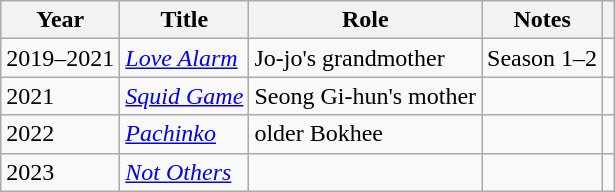<table class="wikitable sortable">
<tr>
<th>Year</th>
<th>Title</th>
<th>Role</th>
<th>Notes</th>
<th></th>
</tr>
<tr>
<td>2019–2021</td>
<td><em><a href='#'>Love Alarm</a></em></td>
<td>Jo-jo's grandmother</td>
<td>Season 1–2</td>
<td></td>
</tr>
<tr>
<td>2021</td>
<td><em><a href='#'>Squid Game</a></em></td>
<td>Seong Gi-hun's mother</td>
<td></td>
<td></td>
</tr>
<tr>
<td>2022</td>
<td><em><a href='#'>Pachinko</a></em></td>
<td>older Bokhee</td>
<td></td>
<td></td>
</tr>
<tr>
<td>2023</td>
<td><em><a href='#'>Not Others</a></em></td>
<td></td>
<td></td>
<td></td>
</tr>
</table>
